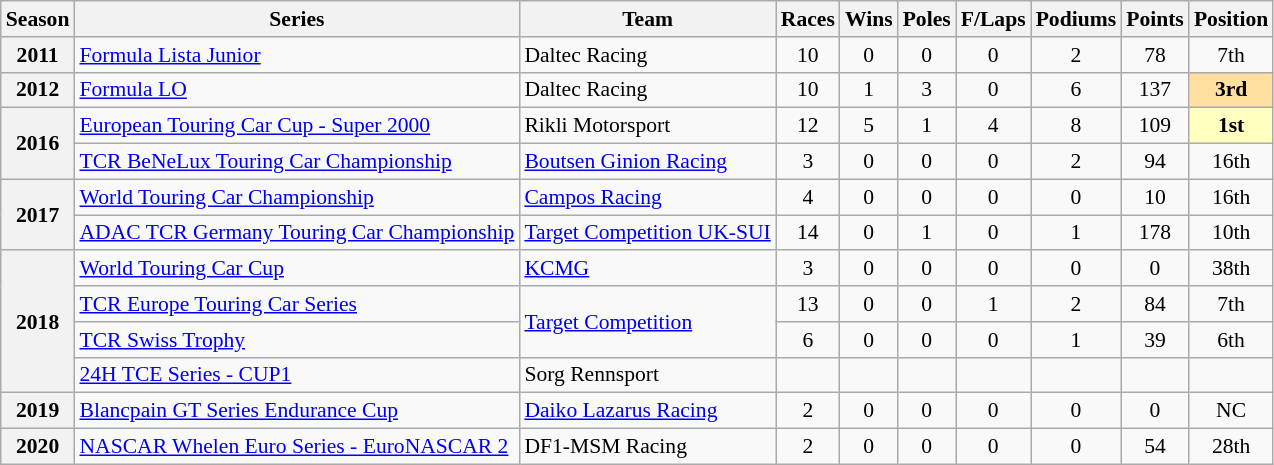<table class="wikitable" style="font-size: 90%; text-align:center">
<tr>
<th>Season</th>
<th>Series</th>
<th>Team</th>
<th>Races</th>
<th>Wins</th>
<th>Poles</th>
<th>F/Laps</th>
<th>Podiums</th>
<th>Points</th>
<th>Position</th>
</tr>
<tr>
<th>2011</th>
<td align=left><a href='#'>Formula Lista Junior</a></td>
<td align=left>Daltec Racing</td>
<td>10</td>
<td>0</td>
<td>0</td>
<td>0</td>
<td>2</td>
<td>78</td>
<td>7th</td>
</tr>
<tr>
<th>2012</th>
<td align=left><a href='#'>Formula LO</a></td>
<td align=left>Daltec Racing</td>
<td>10</td>
<td>1</td>
<td>3</td>
<td>0</td>
<td>6</td>
<td>137</td>
<td style="background:#FFDF9F;"><strong>3rd</strong></td>
</tr>
<tr>
<th rowspan="2">2016</th>
<td align=left><a href='#'>European Touring Car Cup - Super 2000</a></td>
<td align=left>Rikli Motorsport</td>
<td>12</td>
<td>5</td>
<td>1</td>
<td>4</td>
<td>8</td>
<td>109</td>
<td style="background:#FFFFBF;"><strong>1st</strong></td>
</tr>
<tr>
<td align=left><a href='#'>TCR BeNeLux Touring Car Championship</a></td>
<td align=left><a href='#'>Boutsen Ginion Racing</a></td>
<td>3</td>
<td>0</td>
<td>0</td>
<td>0</td>
<td>2</td>
<td>94</td>
<td>16th</td>
</tr>
<tr>
<th rowspan="2">2017</th>
<td align=left><a href='#'>World Touring Car Championship</a></td>
<td align=left><a href='#'>Campos Racing</a></td>
<td>4</td>
<td>0</td>
<td>0</td>
<td>0</td>
<td>0</td>
<td>10</td>
<td>16th</td>
</tr>
<tr>
<td align=left><a href='#'>ADAC TCR Germany Touring Car Championship</a></td>
<td align=left><a href='#'>Target Competition UK-SUI</a></td>
<td>14</td>
<td>0</td>
<td>1</td>
<td>0</td>
<td>1</td>
<td>178</td>
<td>10th</td>
</tr>
<tr>
<th rowspan="4">2018</th>
<td align=left><a href='#'>World Touring Car Cup</a></td>
<td align=left><a href='#'>KCMG</a></td>
<td>3</td>
<td>0</td>
<td>0</td>
<td>0</td>
<td>0</td>
<td>0</td>
<td>38th</td>
</tr>
<tr>
<td align=left><a href='#'>TCR Europe Touring Car Series</a></td>
<td rowspan="2" align=left><a href='#'>Target Competition</a></td>
<td>13</td>
<td>0</td>
<td>0</td>
<td>1</td>
<td>2</td>
<td>84</td>
<td>7th</td>
</tr>
<tr>
<td align=left><a href='#'>TCR Swiss Trophy</a></td>
<td>6</td>
<td>0</td>
<td>0</td>
<td>0</td>
<td>1</td>
<td>39</td>
<td>6th</td>
</tr>
<tr>
<td align=left><a href='#'>24H TCE Series - CUP1</a></td>
<td align=left>Sorg Rennsport</td>
<td></td>
<td></td>
<td></td>
<td></td>
<td></td>
<td></td>
<td></td>
</tr>
<tr>
<th>2019</th>
<td align=left><a href='#'>Blancpain GT Series Endurance Cup</a></td>
<td align=left><a href='#'>Daiko Lazarus Racing</a></td>
<td>2</td>
<td>0</td>
<td>0</td>
<td>0</td>
<td>0</td>
<td>0</td>
<td>NC</td>
</tr>
<tr>
<th>2020</th>
<td align=left><a href='#'>NASCAR Whelen Euro Series - EuroNASCAR 2</a></td>
<td align=left>DF1-MSM Racing</td>
<td>2</td>
<td>0</td>
<td>0</td>
<td>0</td>
<td>0</td>
<td>54</td>
<td>28th</td>
</tr>
</table>
